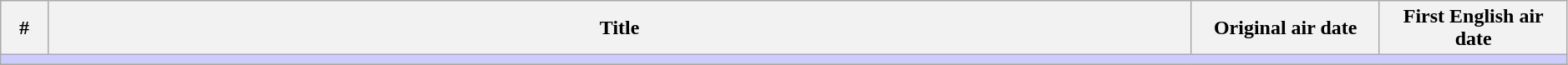<table class="wikitable" width="99%">
<tr>
<th width="3%">#</th>
<th>Title</th>
<th width="12%">Original air date</th>
<th width="12%">First English air date</th>
</tr>
<tr>
<td colspan="4" bgcolor="#CCF"></td>
</tr>
<tr>
</tr>
</table>
